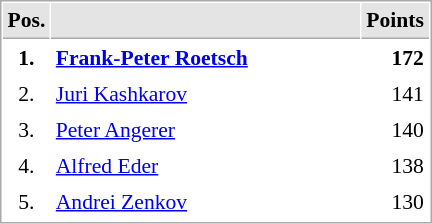<table cellspacing="1" cellpadding="3" style="border:1px solid #AAAAAA;font-size:90%">
<tr bgcolor="#E4E4E4">
<th style="border-bottom:1px solid #AAAAAA" width=10>Pos.</th>
<th style="border-bottom:1px solid #AAAAAA" width=200></th>
<th style="border-bottom:1px solid #AAAAAA" width=20>Points</th>
</tr>
<tr>
<td align="center"><strong>1.</strong></td>
<td> <strong><a href='#'>Frank-Peter Roetsch</a></strong></td>
<td align="right"><strong>172</strong></td>
</tr>
<tr>
<td align="center">2.</td>
<td> <a href='#'>Juri Kashkarov</a></td>
<td align="right">141</td>
</tr>
<tr>
<td align="center">3.</td>
<td> <a href='#'>Peter Angerer</a></td>
<td align="right">140</td>
</tr>
<tr>
<td align="center">4.</td>
<td> <a href='#'>Alfred Eder</a></td>
<td align="right">138</td>
</tr>
<tr>
<td align="center">5.</td>
<td> <a href='#'>Andrei Zenkov</a></td>
<td align="right">130</td>
</tr>
<tr>
</tr>
</table>
